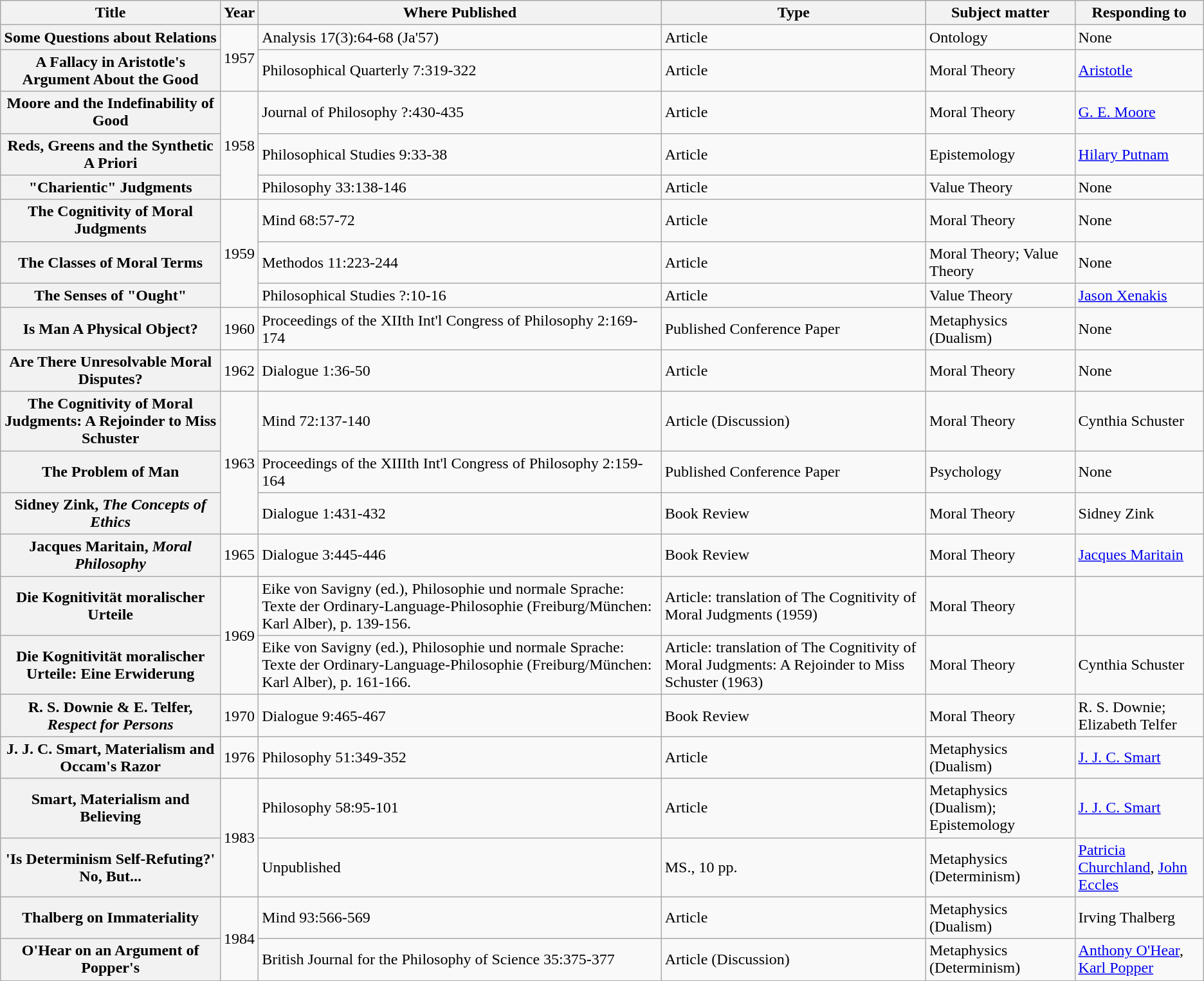<table class="wikitable plainrowheaders sticky-header">
<tr>
<th scope="col">Title</th>
<th scope="col">Year</th>
<th scope="col">Where Published</th>
<th scope="col">Type</th>
<th scope="col">Subject matter</th>
<th scope="col">Responding to</th>
</tr>
<tr>
<th scope="row">Some Questions about Relations</th>
<td rowspan="2">1957</td>
<td>Analysis 17(3):64-68 (Ja'57)</td>
<td>Article</td>
<td>Ontology</td>
<td>None</td>
</tr>
<tr>
<th scope="row">A Fallacy in Aristotle's Argument About the Good</th>
<td>Philosophical Quarterly 7:319-322</td>
<td>Article</td>
<td>Moral Theory</td>
<td><a href='#'>Aristotle</a></td>
</tr>
<tr>
<th scope="row">Moore and the Indefinability of Good</th>
<td rowspan="3">1958</td>
<td>Journal of Philosophy ?:430-435</td>
<td>Article</td>
<td>Moral Theory</td>
<td><a href='#'>G. E. Moore</a></td>
</tr>
<tr>
<th scope="row">Reds, Greens and the Synthetic A Priori</th>
<td>Philosophical Studies 9:33-38</td>
<td>Article</td>
<td>Epistemology</td>
<td><a href='#'>Hilary Putnam</a></td>
</tr>
<tr>
<th scope="row">"Charientic" Judgments</th>
<td>Philosophy 33:138-146</td>
<td>Article</td>
<td>Value Theory</td>
<td>None</td>
</tr>
<tr>
<th scope="row">The Cognitivity of Moral Judgments</th>
<td rowspan="3">1959</td>
<td>Mind 68:57-72</td>
<td>Article</td>
<td>Moral Theory</td>
<td>None</td>
</tr>
<tr>
<th scope="row">The Classes of Moral Terms</th>
<td>Methodos 11:223-244</td>
<td>Article</td>
<td>Moral Theory; Value Theory</td>
<td>None</td>
</tr>
<tr>
<th scope="row">The Senses of "Ought"</th>
<td>Philosophical Studies ?:10-16</td>
<td>Article</td>
<td>Value Theory</td>
<td><a href='#'>Jason Xenakis</a></td>
</tr>
<tr>
<th scope="row">Is Man A Physical Object?</th>
<td>1960</td>
<td>Proceedings of the XIIth Int'l Congress of Philosophy 2:169-174</td>
<td>Published Conference Paper</td>
<td>Metaphysics (Dualism)</td>
<td>None</td>
</tr>
<tr>
<th scope="row">Are There Unresolvable Moral Disputes?</th>
<td>1962</td>
<td>Dialogue 1:36-50</td>
<td>Article</td>
<td>Moral Theory</td>
<td>None</td>
</tr>
<tr>
<th scope="row">The Cognitivity of Moral Judgments: A Rejoinder to Miss Schuster</th>
<td rowspan="3">1963</td>
<td>Mind 72:137-140</td>
<td>Article (Discussion)</td>
<td>Moral Theory</td>
<td>Cynthia Schuster</td>
</tr>
<tr>
<th scope="row">The Problem of Man</th>
<td>Proceedings of the XIIIth Int'l Congress of Philosophy 2:159-164</td>
<td>Published Conference Paper</td>
<td>Psychology</td>
<td>None</td>
</tr>
<tr>
<th scope="row">Sidney Zink, <em>The Concepts of Ethics</em></th>
<td>Dialogue 1:431-432</td>
<td>Book Review</td>
<td>Moral Theory</td>
<td>Sidney Zink</td>
</tr>
<tr>
<th scope="row">Jacques Maritain, <em>Moral Philosophy</em></th>
<td>1965</td>
<td>Dialogue 3:445-446</td>
<td>Book Review</td>
<td>Moral Theory</td>
<td><a href='#'>Jacques Maritain</a></td>
</tr>
<tr>
<th scope="row">Die Kognitivität moralischer Urteile</th>
<td rowspan="2">1969</td>
<td>Eike von Savigny (ed.), Philosophie und normale Sprache: Texte der Ordinary-Language-Philosophie (Freiburg/München: Karl Alber), p. 139-156.</td>
<td>Article: translation of The Cognitivity of Moral Judgments (1959)</td>
<td>Moral Theory</td>
<td></td>
</tr>
<tr>
<th scope="row">Die Kognitivität moralischer Urteile: Eine Erwiderung</th>
<td>Eike von Savigny (ed.), Philosophie und normale Sprache: Texte der Ordinary-Language-Philosophie (Freiburg/München: Karl Alber), p. 161-166.</td>
<td>Article: translation of The Cognitivity of Moral Judgments: A Rejoinder to Miss Schuster (1963)</td>
<td>Moral Theory</td>
<td>Cynthia Schuster</td>
</tr>
<tr>
<th scope="row">R. S. Downie & E. Telfer, <em>Respect for Persons</em></th>
<td>1970</td>
<td>Dialogue 9:465-467</td>
<td>Book Review</td>
<td>Moral Theory</td>
<td>R. S. Downie; Elizabeth Telfer</td>
</tr>
<tr>
<th scope="row">J. J. C. Smart, Materialism and Occam's Razor</th>
<td>1976</td>
<td>Philosophy 51:349-352</td>
<td>Article</td>
<td>Metaphysics (Dualism)</td>
<td><a href='#'>J. J. C. Smart</a></td>
</tr>
<tr>
<th scope="row">Smart, Materialism and Believing</th>
<td rowspan="2">1983</td>
<td>Philosophy 58:95-101</td>
<td>Article</td>
<td>Metaphysics (Dualism); Epistemology</td>
<td><a href='#'>J. J. C. Smart</a></td>
</tr>
<tr>
<th scope="row">'Is Determinism Self-Refuting?' No, But...</th>
<td>Unpublished</td>
<td>MS., 10 pp.</td>
<td>Metaphysics (Determinism)</td>
<td><a href='#'>Patricia Churchland</a>, <a href='#'>John Eccles</a></td>
</tr>
<tr>
<th scope="row">Thalberg on Immateriality</th>
<td rowspan="2">1984</td>
<td>Mind 93:566-569</td>
<td>Article</td>
<td>Metaphysics (Dualism)</td>
<td>Irving Thalberg</td>
</tr>
<tr>
<th scope="row">O'Hear on an Argument of Popper's</th>
<td>British Journal for the Philosophy of Science 35:375-377</td>
<td>Article (Discussion)</td>
<td>Metaphysics (Determinism)</td>
<td><a href='#'>Anthony O'Hear</a>, <a href='#'>Karl Popper</a></td>
</tr>
</table>
